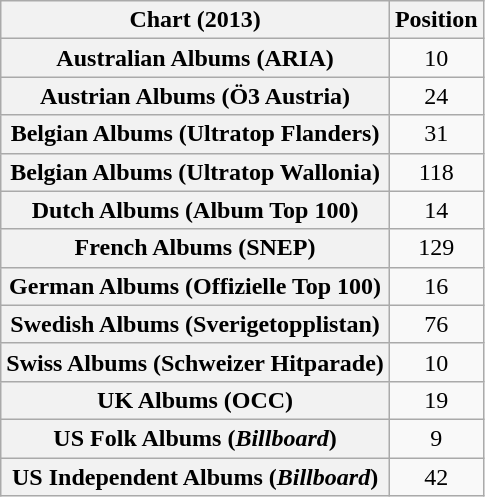<table class="wikitable sortable plainrowheaders" style="text-align:center">
<tr>
<th scope="col">Chart (2013)</th>
<th scope="col">Position</th>
</tr>
<tr>
<th scope="row">Australian Albums (ARIA)</th>
<td>10</td>
</tr>
<tr>
<th scope="row">Austrian Albums (Ö3 Austria)</th>
<td>24</td>
</tr>
<tr>
<th scope="row">Belgian Albums (Ultratop Flanders)</th>
<td>31</td>
</tr>
<tr>
<th scope="row">Belgian Albums (Ultratop Wallonia)</th>
<td>118</td>
</tr>
<tr>
<th scope="row">Dutch Albums (Album Top 100)</th>
<td>14</td>
</tr>
<tr>
<th scope="row">French Albums (SNEP)</th>
<td>129</td>
</tr>
<tr>
<th scope="row">German Albums (Offizielle Top 100)</th>
<td>16</td>
</tr>
<tr>
<th scope="row">Swedish Albums (Sverigetopplistan)</th>
<td>76</td>
</tr>
<tr>
<th scope="row">Swiss Albums (Schweizer Hitparade)</th>
<td>10</td>
</tr>
<tr>
<th scope="row">UK Albums (OCC)</th>
<td>19</td>
</tr>
<tr>
<th scope="row">US Folk Albums (<em>Billboard</em>)</th>
<td>9</td>
</tr>
<tr>
<th scope="row">US Independent Albums (<em>Billboard</em>)</th>
<td>42</td>
</tr>
</table>
